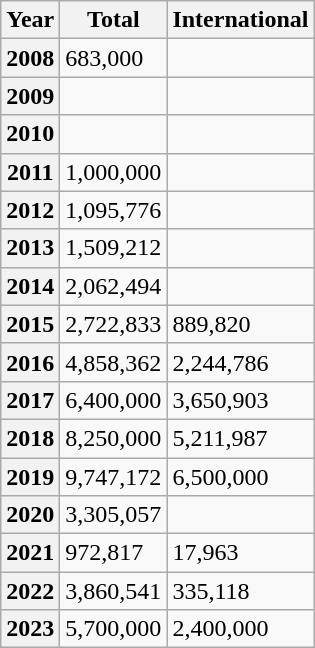<table class="wikitable">
<tr>
<th>Year</th>
<th>Total</th>
<th>International</th>
</tr>
<tr>
<th>2008</th>
<td>683,000</td>
<td></td>
</tr>
<tr>
<th>2009</th>
<td></td>
<td></td>
</tr>
<tr>
<th>2010</th>
<td></td>
<td></td>
</tr>
<tr>
<th>2011</th>
<td>1,000,000</td>
<td></td>
</tr>
<tr>
<th>2012</th>
<td>1,095,776</td>
<td></td>
</tr>
<tr>
<th>2013</th>
<td>1,509,212</td>
<td></td>
</tr>
<tr>
<th>2014</th>
<td>2,062,494</td>
<td></td>
</tr>
<tr>
<th>2015</th>
<td>2,722,833</td>
<td>889,820</td>
</tr>
<tr>
<th>2016</th>
<td>4,858,362</td>
<td>2,244,786</td>
</tr>
<tr>
<th>2017</th>
<td>6,400,000</td>
<td>3,650,903</td>
</tr>
<tr>
<th>2018</th>
<td>8,250,000</td>
<td>5,211,987</td>
</tr>
<tr>
<th>2019</th>
<td>9,747,172</td>
<td>6,500,000</td>
</tr>
<tr>
<th>2020</th>
<td>3,305,057</td>
<td></td>
</tr>
<tr>
<th>2021</th>
<td>972,817</td>
<td>17,963</td>
</tr>
<tr>
<th>2022</th>
<td>3,860,541</td>
<td>335,118</td>
</tr>
<tr>
<th>2023</th>
<td>5,700,000</td>
<td>2,400,000</td>
</tr>
</table>
